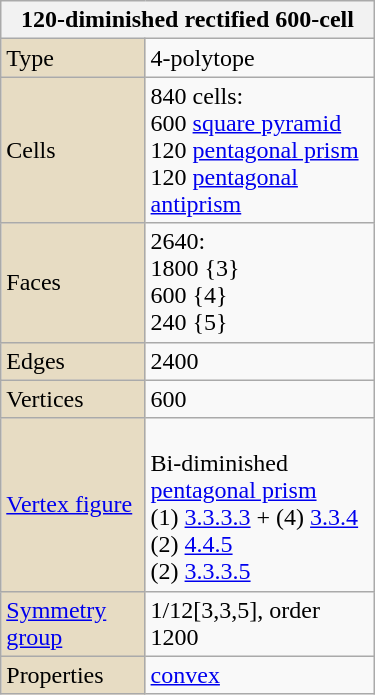<table class="wikitable" style="float:right; margin-left:8px; width:250px">
<tr>
<th bgcolor=#e7dcc3 colspan=2>120-diminished rectified 600-cell</th>
</tr>
<tr>
<td bgcolor=#e7dcc3>Type</td>
<td>4-polytope</td>
</tr>
<tr>
<td bgcolor=#e7dcc3>Cells</td>
<td>840 cells:<br>600 <a href='#'>square pyramid</a><br>120 <a href='#'>pentagonal prism</a><br>120 <a href='#'>pentagonal antiprism</a></td>
</tr>
<tr>
<td bgcolor=#e7dcc3>Faces</td>
<td>2640:<br>1800 {3}<br>600 {4}<br>240 {5}</td>
</tr>
<tr>
<td bgcolor=#e7dcc3>Edges</td>
<td>2400</td>
</tr>
<tr>
<td bgcolor=#e7dcc3>Vertices</td>
<td>600</td>
</tr>
<tr>
<td bgcolor=#e7dcc3><a href='#'>Vertex figure</a></td>
<td><br>Bi-diminished <a href='#'>pentagonal prism</a><br>(1) <a href='#'>3.3.3.3</a> + (4) <a href='#'>3.3.4</a> <br>(2) <a href='#'>4.4.5</a> <br>(2) <a href='#'>3.3.3.5</a> </td>
</tr>
<tr>
<td bgcolor=#e7dcc3><a href='#'>Symmetry group</a></td>
<td>1/12[3,3,5], order 1200</td>
</tr>
<tr>
<td bgcolor=#e7dcc3>Properties</td>
<td><a href='#'>convex</a></td>
</tr>
</table>
